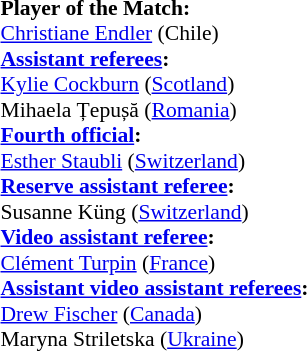<table width=50% style="font-size:90%">
<tr>
<td><br><strong>Player of the Match:</strong>
<br><a href='#'>Christiane Endler</a> (Chile)<br><strong><a href='#'>Assistant referees</a>:</strong>
<br><a href='#'>Kylie Cockburn</a> (<a href='#'>Scotland</a>)
<br>Mihaela Țepușă (<a href='#'>Romania</a>)
<br><strong><a href='#'>Fourth official</a>:</strong>
<br><a href='#'>Esther Staubli</a> (<a href='#'>Switzerland</a>)
<br><strong><a href='#'>Reserve assistant referee</a>:</strong>
<br>Susanne Küng (<a href='#'>Switzerland</a>)
<br><strong><a href='#'>Video assistant referee</a>:</strong>
<br><a href='#'>Clément Turpin</a> (<a href='#'>France</a>)
<br><strong><a href='#'>Assistant video assistant referees</a>:</strong>
<br><a href='#'>Drew Fischer</a> (<a href='#'>Canada</a>)
<br>Maryna Striletska (<a href='#'>Ukraine</a>)</td>
</tr>
</table>
